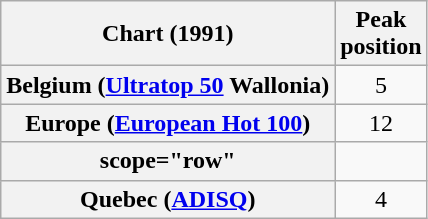<table class="wikitable sortable plainrowheaders">
<tr>
<th>Chart (1991)</th>
<th>Peak<br>position</th>
</tr>
<tr>
<th scope="row">Belgium (<a href='#'>Ultratop 50</a> Wallonia)</th>
<td align="center">5</td>
</tr>
<tr>
<th scope="row">Europe (<a href='#'>European Hot 100</a>)</th>
<td align="center">12</td>
</tr>
<tr>
<th>scope="row"</th>
</tr>
<tr>
<th scope="row">Quebec (<a href='#'>ADISQ</a>)</th>
<td align="center">4</td>
</tr>
</table>
